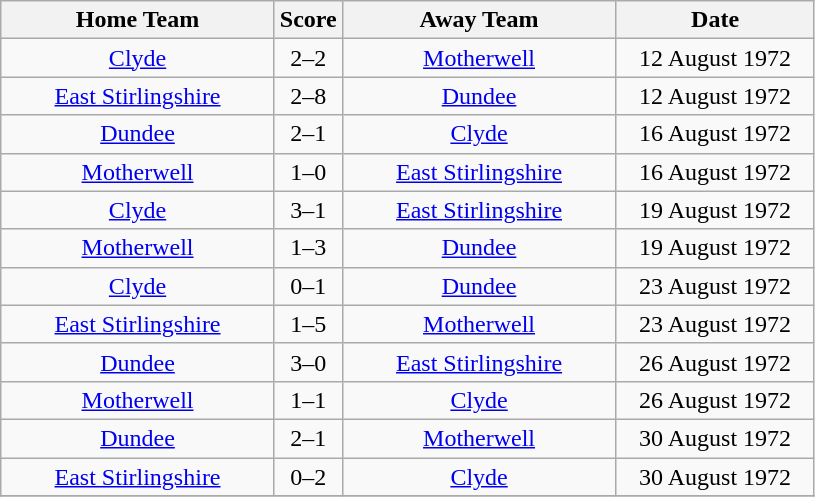<table class="wikitable" style="text-align:center;">
<tr>
<th width=175>Home Team</th>
<th width=20>Score</th>
<th width=175>Away Team</th>
<th width= 125>Date</th>
</tr>
<tr>
<td><a href='#'>Clyde</a></td>
<td>2–2</td>
<td><a href='#'>Motherwell</a></td>
<td>12 August 1972</td>
</tr>
<tr>
<td><a href='#'>East Stirlingshire</a></td>
<td>2–8</td>
<td><a href='#'>Dundee</a></td>
<td>12 August 1972</td>
</tr>
<tr>
<td><a href='#'>Dundee</a></td>
<td>2–1</td>
<td><a href='#'>Clyde</a></td>
<td>16 August 1972</td>
</tr>
<tr>
<td><a href='#'>Motherwell</a></td>
<td>1–0</td>
<td><a href='#'>East Stirlingshire</a></td>
<td>16 August 1972</td>
</tr>
<tr>
<td><a href='#'>Clyde</a></td>
<td>3–1</td>
<td><a href='#'>East Stirlingshire</a></td>
<td>19 August 1972</td>
</tr>
<tr>
<td><a href='#'>Motherwell</a></td>
<td>1–3</td>
<td><a href='#'>Dundee</a></td>
<td>19 August 1972</td>
</tr>
<tr>
<td><a href='#'>Clyde</a></td>
<td>0–1</td>
<td><a href='#'>Dundee</a></td>
<td>23 August 1972</td>
</tr>
<tr>
<td><a href='#'>East Stirlingshire</a></td>
<td>1–5</td>
<td><a href='#'>Motherwell</a></td>
<td>23 August 1972</td>
</tr>
<tr>
<td><a href='#'>Dundee</a></td>
<td>3–0</td>
<td><a href='#'>East Stirlingshire</a></td>
<td>26 August 1972</td>
</tr>
<tr>
<td><a href='#'>Motherwell</a></td>
<td>1–1</td>
<td><a href='#'>Clyde</a></td>
<td>26 August 1972</td>
</tr>
<tr>
<td><a href='#'>Dundee</a></td>
<td>2–1</td>
<td><a href='#'>Motherwell</a></td>
<td>30 August 1972</td>
</tr>
<tr>
<td><a href='#'>East Stirlingshire</a></td>
<td>0–2</td>
<td><a href='#'>Clyde</a></td>
<td>30 August 1972</td>
</tr>
<tr>
</tr>
</table>
